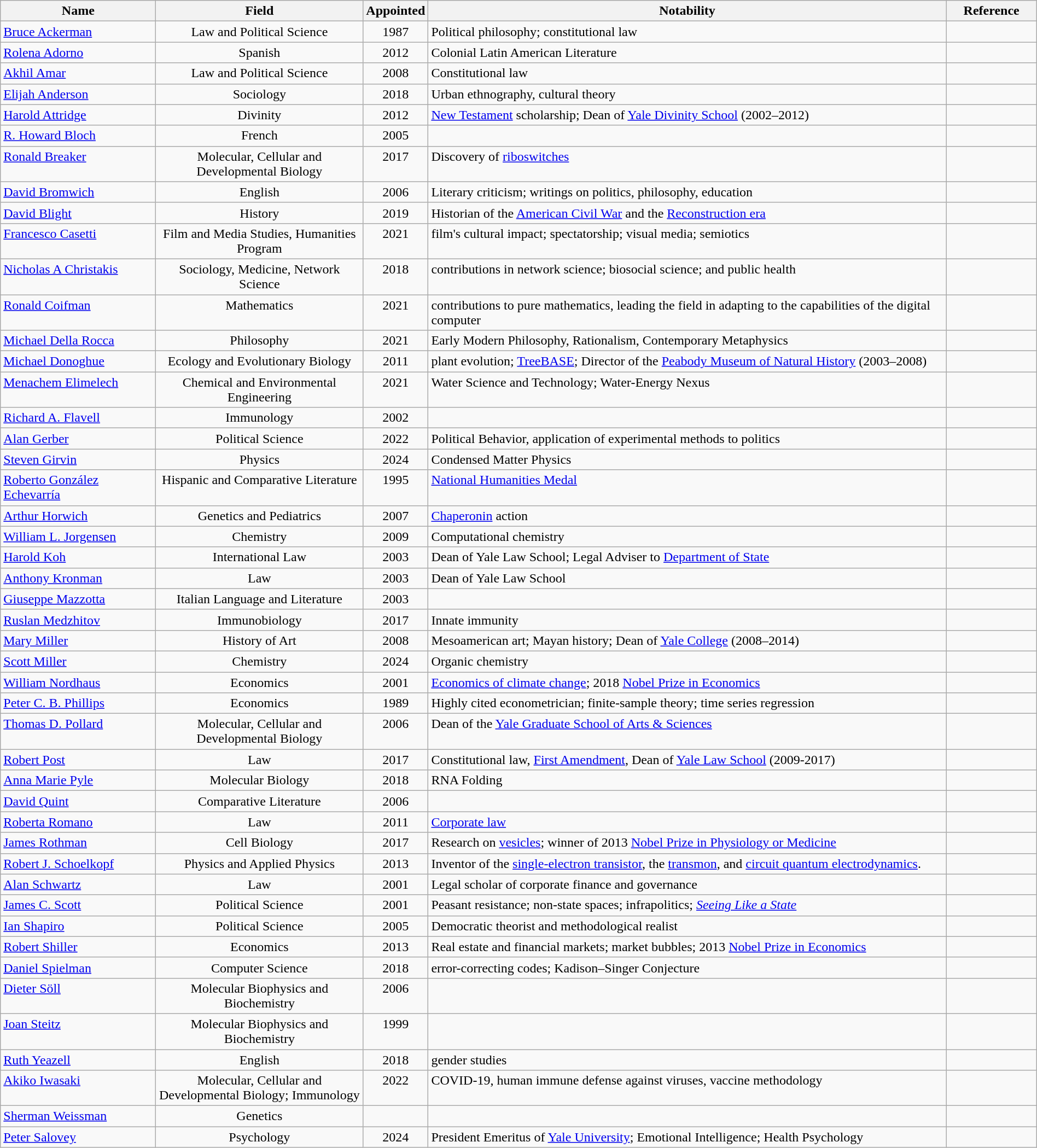<table class="wikitable sortable" style="width:100%">
<tr>
<th style="width:15%;">Name</th>
<th style="width:20%;">Field</th>
<th style="width:5%;">Appointed</th>
<th style="width:50%;">Notability</th>
<th style="width:*;">Reference</th>
</tr>
<tr valign="top">
<td><a href='#'>Bruce Ackerman</a></td>
<td style="text-align:center;">Law and Political Science</td>
<td style="text-align:center;">1987</td>
<td style="text-align:left;">Political philosophy; constitutional law</td>
<td style="text-align:center;"></td>
</tr>
<tr valign="top">
<td><a href='#'>Rolena Adorno</a></td>
<td style="text-align:center;">Spanish</td>
<td style="text-align:center;">2012</td>
<td style="text-align:left;">Colonial Latin American Literature</td>
<td style="text-align:center;"></td>
</tr>
<tr valign="top">
<td><a href='#'>Akhil Amar</a></td>
<td style="text-align:center;">Law and Political Science</td>
<td style="text-align:center;">2008</td>
<td style="text-align:left;">Constitutional law</td>
<td style="text-align:center;"></td>
</tr>
<tr valign="top">
<td><a href='#'>Elijah Anderson</a></td>
<td style="text-align:center;">Sociology</td>
<td style="text-align:center;">2018</td>
<td style="text-align:left;">Urban ethnography, cultural theory</td>
<td style="text-align:center;"></td>
</tr>
<tr valign="top">
<td><a href='#'>Harold Attridge</a></td>
<td style="text-align:center;">Divinity</td>
<td style="text-align:center;">2012</td>
<td style="text-align:left;"><a href='#'>New Testament</a> scholarship; Dean of <a href='#'>Yale Divinity School</a> (2002–2012)</td>
<td style="text-align:center;"></td>
</tr>
<tr valign="top">
<td><a href='#'>R. Howard Bloch</a></td>
<td style="text-align:center;">French</td>
<td style="text-align:center;">2005</td>
<td style="text-align:left;"></td>
<td style="text-align:center;"></td>
</tr>
<tr valign="top">
<td><a href='#'>Ronald Breaker</a></td>
<td style="text-align:center;">Molecular, Cellular and Developmental Biology</td>
<td style="text-align:center;">2017</td>
<td style="text-align:left;">Discovery of <a href='#'>riboswitches</a></td>
<td style="text-align:center;"></td>
</tr>
<tr valign="top">
<td><a href='#'>David Bromwich</a></td>
<td style="text-align:center;">English</td>
<td style="text-align:center;">2006</td>
<td style="text-align:left;">Literary criticism; writings on politics, philosophy, education</td>
<td style="text-align:center;"></td>
</tr>
<tr>
<td><a href='#'>David Blight</a></td>
<td style="text-align:center;">History</td>
<td style="text-align:center;">2019</td>
<td style="text-align:left;">Historian of the <a href='#'>American Civil War</a> and the <a href='#'>Reconstruction era</a></td>
<td style="text-align:center;"></td>
</tr>
<tr valign="top">
<td><a href='#'>Francesco Casetti</a></td>
<td style="text-align:center;">Film and Media Studies, Humanities Program</td>
<td style="text-align:center;">2021</td>
<td style="text-align:left;">film's cultural impact; spectatorship; visual media; semiotics</td>
<td style="text-align:center;"></td>
</tr>
<tr valign="top">
<td><a href='#'>Nicholas A Christakis</a></td>
<td style="text-align:center;">Sociology, Medicine, Network Science</td>
<td style="text-align:center;">2018</td>
<td style="text-align:left;">contributions in network science; biosocial science; and public health</td>
<td style="text-align:center;"></td>
</tr>
<tr valign="top">
<td><a href='#'>Ronald Coifman</a></td>
<td style="text-align:center;">Mathematics</td>
<td style="text-align:center;">2021</td>
<td style="text-align:left;">contributions to pure mathematics, leading the field in adapting to the capabilities of the digital computer</td>
<td style="text-align:center;"></td>
</tr>
<tr valign="top">
<td><a href='#'>Michael Della Rocca</a></td>
<td style="text-align:center;">Philosophy</td>
<td style="text-align:center;">2021</td>
<td style="text-align:left;">Early Modern Philosophy, Rationalism, Contemporary Metaphysics</td>
<td style="text-align:center;"></td>
</tr>
<tr valign="top">
<td><a href='#'>Michael Donoghue</a></td>
<td style="text-align:center;">Ecology and Evolutionary Biology</td>
<td style="text-align:center;">2011</td>
<td style="text-align:left;">plant evolution; <a href='#'>TreeBASE</a>; Director of the <a href='#'>Peabody Museum of Natural History</a> (2003–2008)</td>
<td style="text-align:center;"></td>
</tr>
<tr valign="top">
<td><a href='#'>Menachem Elimelech</a></td>
<td style="text-align:center;">Chemical and Environmental Engineering</td>
<td style="text-align:center;">2021</td>
<td style="text-align:left;">Water Science and Technology; Water-Energy Nexus</td>
<td style="text-align:center;"></td>
</tr>
<tr valign="top">
<td><a href='#'>Richard A. Flavell</a></td>
<td style="text-align:center;">Immunology</td>
<td style="text-align:center;">2002</td>
<td style="text-align:left;"></td>
<td style="text-align:center;"></td>
</tr>
<tr valign="top">
<td><a href='#'>Alan Gerber</a></td>
<td style="text-align:center;">Political Science</td>
<td style="text-align:center;">2022</td>
<td style="text-align:left;">Political Behavior, application of experimental methods to politics</td>
<td></td>
</tr>
<tr valign="top">
<td><a href='#'>Steven Girvin</a></td>
<td style="text-align:center;">Physics</td>
<td style="text-align:center;">2024</td>
<td style="text-align:left;">Condensed Matter Physics</td>
<td style="text-align:center;"></td>
</tr>
<tr valign="top">
<td><a href='#'>Roberto González Echevarría</a></td>
<td style="text-align:center;">Hispanic and Comparative Literature</td>
<td style="text-align:center;">1995</td>
<td style="text-align:left;"><a href='#'>National Humanities Medal</a></td>
<td style="text-align:center;"></td>
</tr>
<tr valign="top">
<td><a href='#'>Arthur Horwich</a></td>
<td style="text-align:center;">Genetics and Pediatrics</td>
<td style="text-align:center;">2007</td>
<td style="text-align:left;"><a href='#'>Chaperonin</a> action</td>
<td style="text-align:center;"></td>
</tr>
<tr valign="top">
<td><a href='#'>William L. Jorgensen</a></td>
<td style="text-align:center;">Chemistry</td>
<td style="text-align:center;">2009</td>
<td style="text-align:left;">Computational chemistry</td>
<td style="text-align:center;"></td>
</tr>
<tr valign="top">
<td><a href='#'>Harold Koh</a></td>
<td style="text-align:center;">International Law</td>
<td style="text-align:center;">2003</td>
<td style="text-align:left;">Dean of Yale Law School; Legal Adviser to <a href='#'>Department of State</a></td>
<td style="text-align:center;"></td>
</tr>
<tr valign="top">
<td><a href='#'>Anthony Kronman</a></td>
<td style="text-align:center;">Law</td>
<td style="text-align:center;">2003</td>
<td style="text-align:left;">Dean of Yale Law School</td>
<td style="text-align:center;"></td>
</tr>
<tr valign="top">
<td><a href='#'>Giuseppe Mazzotta</a></td>
<td style="text-align:center;">Italian Language and Literature</td>
<td style="text-align:center;">2003</td>
<td style="text-align:left;"></td>
<td style="text-align:center;"></td>
</tr>
<tr valign="top">
<td><a href='#'>Ruslan Medzhitov</a></td>
<td style="text-align:center;">Immunobiology</td>
<td style="text-align:center;">2017</td>
<td style="text-align:left;">Innate immunity</td>
<td style="text-align:center;"></td>
</tr>
<tr valign="top">
<td><a href='#'>Mary Miller</a></td>
<td style="text-align:center;">History of Art</td>
<td style="text-align:center;">2008</td>
<td style="text-align:left;">Mesoamerican art; Mayan history; Dean of <a href='#'>Yale College</a> (2008–2014)</td>
<td style="text-align:center;"></td>
</tr>
<tr valign="top">
<td><a href='#'>Scott Miller</a></td>
<td style="text-align:center;">Chemistry</td>
<td style="text-align:center;">2024</td>
<td style="text-align:left;">Organic chemistry</td>
<td style="text-align:center;"></td>
</tr>
<tr valign="top">
<td><a href='#'>William Nordhaus</a></td>
<td style="text-align:center;">Economics</td>
<td style="text-align:center;">2001</td>
<td style="text-align:left;"><a href='#'>Economics of climate change</a>; 2018 <a href='#'>Nobel Prize in Economics</a></td>
<td style="text-align:center;"></td>
</tr>
<tr valign="top">
<td><a href='#'>Peter C. B. Phillips</a></td>
<td style="text-align:center;">Economics</td>
<td style="text-align:center;">1989</td>
<td style="text-align:left;">Highly cited econometrician; finite-sample theory; time series regression</td>
<td style="text-align:center;"></td>
</tr>
<tr valign="top">
<td><a href='#'>Thomas D. Pollard</a></td>
<td style="text-align:center;">Molecular, Cellular and Developmental Biology</td>
<td style="text-align:center;">2006</td>
<td style="text-align:left;">Dean of the <a href='#'>Yale Graduate School of Arts & Sciences</a></td>
<td style="text-align:center;"></td>
</tr>
<tr valign="top">
<td><a href='#'>Robert Post</a></td>
<td style="text-align:center;">Law</td>
<td style="text-align:center;">2017</td>
<td style="text-align:left;">Constitutional law, <a href='#'>First Amendment</a>, Dean of <a href='#'>Yale Law School</a> (2009-2017)</td>
<td style="text-align:center;"></td>
</tr>
<tr valign="top">
<td><a href='#'>Anna Marie Pyle</a></td>
<td style="text-align:center;">Molecular Biology</td>
<td style="text-align:center;">2018</td>
<td style="text-align:left;">RNA Folding</td>
<td style="text-align:center;"></td>
</tr>
<tr valign="top">
<td><a href='#'>David Quint</a></td>
<td style="text-align:center;">Comparative Literature</td>
<td style="text-align:center;">2006</td>
<td style="text-align:left;"></td>
<td style="text-align:center;"></td>
</tr>
<tr valign="top">
<td><a href='#'>Roberta Romano</a></td>
<td style="text-align:center;">Law</td>
<td style="text-align:center;">2011</td>
<td style="text-align:left;"><a href='#'>Corporate law</a></td>
<td style="text-align:center;"></td>
</tr>
<tr valign="top">
<td><a href='#'>James Rothman</a></td>
<td style="text-align:center;">Cell Biology</td>
<td style="text-align:center;">2017</td>
<td style="text-align:left;">Research on <a href='#'>vesicles</a>; winner of 2013 <a href='#'>Nobel Prize in Physiology or Medicine</a></td>
<td style="text-align:center;"></td>
</tr>
<tr valign="top">
<td><a href='#'>Robert J. Schoelkopf</a></td>
<td style="text-align:center;">Physics and Applied Physics</td>
<td style="text-align:center;">2013</td>
<td style="text-align:left;">Inventor of the <a href='#'>single-electron transistor</a>, the <a href='#'>transmon</a>, and <a href='#'>circuit quantum electrodynamics</a>.</td>
<td style="text-align:center;"></td>
</tr>
<tr valign="top">
<td><a href='#'>Alan Schwartz</a></td>
<td style="text-align:center;">Law</td>
<td style="text-align:center;">2001</td>
<td style="text-align:left;">Legal scholar of corporate finance and governance</td>
<td style="text-align:center;"></td>
</tr>
<tr valign="top">
<td><a href='#'>James C. Scott</a></td>
<td style="text-align:center;">Political Science</td>
<td style="text-align:center;">2001</td>
<td style="text-align:left;">Peasant resistance; non-state spaces; infrapolitics; <em><a href='#'>Seeing Like a State</a></em></td>
<td style="text-align:center;"></td>
</tr>
<tr valign="top">
<td><a href='#'>Ian Shapiro</a></td>
<td style="text-align:center;">Political Science</td>
<td style="text-align:center;">2005</td>
<td style="text-align:left;">Democratic theorist and methodological realist</td>
<td style="text-align:center;"></td>
</tr>
<tr valign="top">
<td><a href='#'>Robert Shiller</a></td>
<td style="text-align:center;">Economics</td>
<td style="text-align:center;">2013</td>
<td style="text-align:left;">Real estate and financial markets; market bubbles; 2013 <a href='#'>Nobel Prize in Economics</a></td>
<td style="text-align:center;"></td>
</tr>
<tr valign="top">
<td><a href='#'>Daniel Spielman</a></td>
<td style="text-align:center;">Computer Science</td>
<td style="text-align:center;">2018</td>
<td style="text-align:left;">error-correcting codes; Kadison–Singer Conjecture</td>
<td style="text-align:center;"></td>
</tr>
<tr valign="top">
<td><a href='#'>Dieter Söll</a></td>
<td style="text-align:center;">Molecular Biophysics and Biochemistry</td>
<td style="text-align:center;">2006</td>
<td style="text-align:left;"></td>
<td style="text-align:center;"></td>
</tr>
<tr valign="top">
<td><a href='#'>Joan Steitz</a></td>
<td style="text-align:center;">Molecular Biophysics and Biochemistry</td>
<td style="text-align:center;">1999</td>
<td style="text-align:left;"></td>
<td style="text-align:center;"></td>
</tr>
<tr valign="top">
<td><a href='#'>Ruth Yeazell</a></td>
<td style="text-align:center;">English</td>
<td style="text-align:center;">2018</td>
<td style="text-align:left;">gender studies</td>
<td style="text-align:center;"></td>
</tr>
<tr valign="top">
<td><a href='#'>Akiko Iwasaki</a></td>
<td style="text-align:center;">Molecular, Cellular and Developmental Biology; Immunology</td>
<td style="text-align:center;">2022</td>
<td style="text-align:left;">COVID-19, human immune defense against viruses, vaccine methodology</td>
<td style="text-align:center;"></td>
</tr>
<tr valign="top">
<td><a href='#'>Sherman Weissman</a></td>
<td style="text-align:center;">Genetics</td>
<td style="text-align:center;"></td>
<td style="text-align:left;"></td>
<td style="text-align:center;"></td>
</tr>
<tr valign="top">
<td><a href='#'>Peter Salovey</a></td>
<td style="text-align:center;">Psychology</td>
<td style="text-align:center;">2024</td>
<td style="text-align:left;">President Emeritus of <a href='#'>Yale University</a>; Emotional Intelligence; Health Psychology</td>
<td style="text-align:center;"></td>
</tr>
</table>
